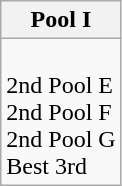<table class="wikitable">
<tr>
<th>Pool I</th>
</tr>
<tr>
<td><br>2nd Pool E<br>
2nd Pool F<br>
2nd Pool G<br>
Best 3rd</td>
</tr>
</table>
